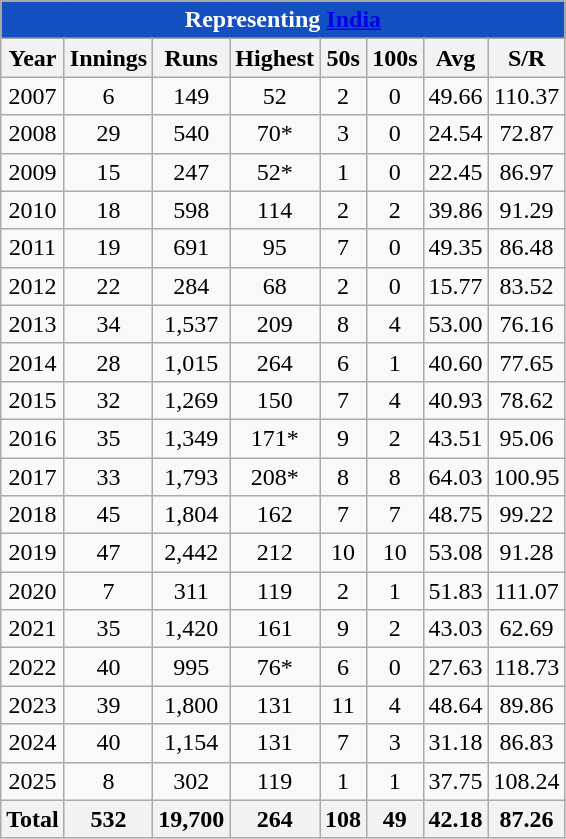<table class="wikitable" style="text-align:center;">
<tr>
<th colspan=11 style="background:#1350C1; color:#FFFFFF">Representing <a href='#'><span>India</span></a></th>
</tr>
<tr>
<th>Year</th>
<th>Innings</th>
<th>Runs</th>
<th>Highest</th>
<th>50s</th>
<th>100s</th>
<th>Avg</th>
<th>S/R</th>
</tr>
<tr>
<td>2007</td>
<td>6</td>
<td>149</td>
<td>52</td>
<td>2</td>
<td>0</td>
<td>49.66</td>
<td>110.37</td>
</tr>
<tr>
<td>2008</td>
<td>29</td>
<td>540</td>
<td>70*</td>
<td>3</td>
<td>0</td>
<td>24.54</td>
<td>72.87</td>
</tr>
<tr>
<td>2009</td>
<td>15</td>
<td>247</td>
<td>52*</td>
<td>1</td>
<td>0</td>
<td>22.45</td>
<td>86.97</td>
</tr>
<tr>
<td>2010</td>
<td>18</td>
<td>598</td>
<td>114</td>
<td>2</td>
<td>2</td>
<td>39.86</td>
<td>91.29</td>
</tr>
<tr>
<td>2011</td>
<td>19</td>
<td>691</td>
<td>95</td>
<td>7</td>
<td>0</td>
<td>49.35</td>
<td>86.48</td>
</tr>
<tr>
<td>2012</td>
<td>22</td>
<td>284</td>
<td>68</td>
<td>2</td>
<td>0</td>
<td>15.77</td>
<td>83.52</td>
</tr>
<tr>
<td>2013</td>
<td>34</td>
<td>1,537</td>
<td>209</td>
<td>8</td>
<td>4</td>
<td>53.00</td>
<td>76.16</td>
</tr>
<tr>
<td>2014</td>
<td>28</td>
<td>1,015</td>
<td>264</td>
<td>6</td>
<td>1</td>
<td>40.60</td>
<td>77.65</td>
</tr>
<tr>
<td>2015</td>
<td>32</td>
<td>1,269</td>
<td>150</td>
<td>7</td>
<td>4</td>
<td>40.93</td>
<td>78.62</td>
</tr>
<tr>
<td>2016</td>
<td>35</td>
<td>1,349</td>
<td>171*</td>
<td>9</td>
<td>2</td>
<td>43.51</td>
<td>95.06</td>
</tr>
<tr>
<td>2017</td>
<td>33</td>
<td>1,793</td>
<td>208*</td>
<td>8</td>
<td>8</td>
<td>64.03</td>
<td>100.95</td>
</tr>
<tr>
<td>2018</td>
<td>45</td>
<td>1,804</td>
<td>162</td>
<td>7</td>
<td>7</td>
<td>48.75</td>
<td>99.22</td>
</tr>
<tr>
<td>2019</td>
<td>47</td>
<td>2,442</td>
<td>212</td>
<td>10</td>
<td>10</td>
<td>53.08</td>
<td>91.28</td>
</tr>
<tr>
<td>2020</td>
<td>7</td>
<td>311</td>
<td>119</td>
<td>2</td>
<td>1</td>
<td>51.83</td>
<td>111.07</td>
</tr>
<tr>
<td>2021</td>
<td>35</td>
<td>1,420</td>
<td>161</td>
<td>9</td>
<td>2</td>
<td>43.03</td>
<td>62.69</td>
</tr>
<tr>
<td>2022</td>
<td>40</td>
<td>995</td>
<td>76*</td>
<td>6</td>
<td>0</td>
<td>27.63</td>
<td>118.73</td>
</tr>
<tr>
<td>2023</td>
<td>39</td>
<td>1,800</td>
<td>131</td>
<td>11</td>
<td>4</td>
<td>48.64</td>
<td>89.86</td>
</tr>
<tr>
<td>2024</td>
<td>40</td>
<td>1,154</td>
<td>131</td>
<td>7</td>
<td>3</td>
<td>31.18</td>
<td>86.83</td>
</tr>
<tr>
<td>2025</td>
<td>8</td>
<td>302</td>
<td>119</td>
<td>1</td>
<td>1</td>
<td>37.75</td>
<td>108.24</td>
</tr>
<tr>
<th>Total</th>
<th>532</th>
<th>19,700</th>
<th>264</th>
<th>108</th>
<th>49</th>
<th>42.18</th>
<th>87.26</th>
</tr>
</table>
